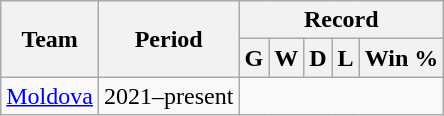<table class="wikitable" style="text-align: center">
<tr>
<th rowspan="2">Team</th>
<th rowspan="2">Period</th>
<th colspan="5">Record</th>
</tr>
<tr>
<th>G</th>
<th>W</th>
<th>D</th>
<th>L</th>
<th>Win %</th>
</tr>
<tr>
<td align=left><a href='#'>Moldova</a></td>
<td align=left>2021–present<br></td>
</tr>
</table>
